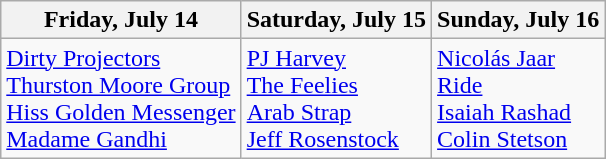<table class="wikitable">
<tr>
<th>Friday, July 14</th>
<th>Saturday, July 15</th>
<th>Sunday, July 16</th>
</tr>
<tr valign="top">
<td><a href='#'>Dirty Projectors</a><br><a href='#'>Thurston Moore Group</a><br><a href='#'>Hiss Golden Messenger</a><br><a href='#'>Madame Gandhi</a></td>
<td><a href='#'>PJ Harvey</a><br><a href='#'>The Feelies</a><br><a href='#'>Arab Strap</a><br><a href='#'>Jeff Rosenstock</a></td>
<td><a href='#'>Nicolás Jaar</a><br><a href='#'>Ride</a><br><a href='#'>Isaiah Rashad</a><br><a href='#'>Colin Stetson</a></td>
</tr>
</table>
